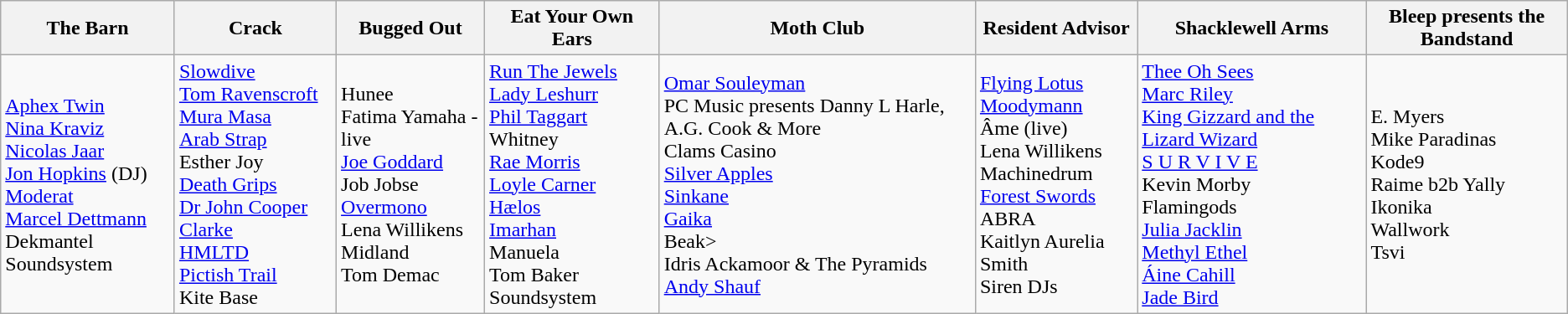<table class="wikitable">
<tr>
<th>The Barn</th>
<th>Crack</th>
<th>Bugged Out</th>
<th>Eat Your Own Ears</th>
<th>Moth Club</th>
<th>Resident Advisor</th>
<th>Shacklewell Arms</th>
<th>Bleep presents the Bandstand</th>
</tr>
<tr>
<td><a href='#'>Aphex Twin</a><br><a href='#'>Nina Kraviz</a><br><a href='#'>Nicolas Jaar</a><br><a href='#'>Jon Hopkins</a> (DJ)<br><a href='#'>Moderat</a><br><a href='#'>Marcel Dettmann</a><br>Dekmantel Soundsystem</td>
<td><a href='#'>Slowdive</a><br><a href='#'>Tom Ravenscroft</a><br><a href='#'>Mura Masa</a><br><a href='#'>Arab Strap</a><br>Esther Joy<br><a href='#'>Death Grips</a><br><a href='#'>Dr John Cooper Clarke</a><br><a href='#'>HMLTD</a><br><a href='#'>Pictish Trail</a><br>Kite Base</td>
<td>Hunee<br>Fatima Yamaha - live<br><a href='#'>Joe Goddard</a><br>Job Jobse<br><a href='#'>Overmono</a><br>Lena Willikens<br>Midland<br>Tom Demac</td>
<td><a href='#'>Run The Jewels</a><br><a href='#'>Lady Leshurr</a><br><a href='#'>Phil Taggart</a><br>Whitney<br><a href='#'>Rae Morris</a><br><a href='#'>Loyle Carner</a><br><a href='#'>Hælos</a><br><a href='#'>Imarhan</a><br>Manuela<br>Tom Baker Soundsystem</td>
<td><a href='#'>Omar Souleyman</a><br>PC Music presents Danny L Harle, A.G. Cook & More<br>Clams Casino<br><a href='#'>Silver Apples</a><br><a href='#'>Sinkane</a><br><a href='#'>Gaika</a><br>Beak><br>Idris Ackamoor & The Pyramids<br><a href='#'>Andy Shauf</a></td>
<td><a href='#'>Flying Lotus</a><br><a href='#'>Moodymann</a><br>Âme (live)<br>Lena Willikens<br>Machinedrum<br><a href='#'>Forest Swords</a><br>ABRA<br>Kaitlyn Aurelia Smith<br>Siren DJs</td>
<td><a href='#'>Thee Oh Sees</a><br><a href='#'>Marc Riley</a><br><a href='#'>King Gizzard and the Lizard Wizard</a><br><a href='#'>S U R V I V E</a><br>Kevin Morby<br>Flamingods<br><a href='#'>Julia Jacklin</a><br><a href='#'>Methyl Ethel</a><br><a href='#'>Áine Cahill</a><br><a href='#'>Jade Bird</a></td>
<td>E. Myers<br>Mike Paradinas<br>Kode9<br>Raime b2b Yally<br>Ikonika<br>Wallwork<br>Tsvi</td>
</tr>
</table>
